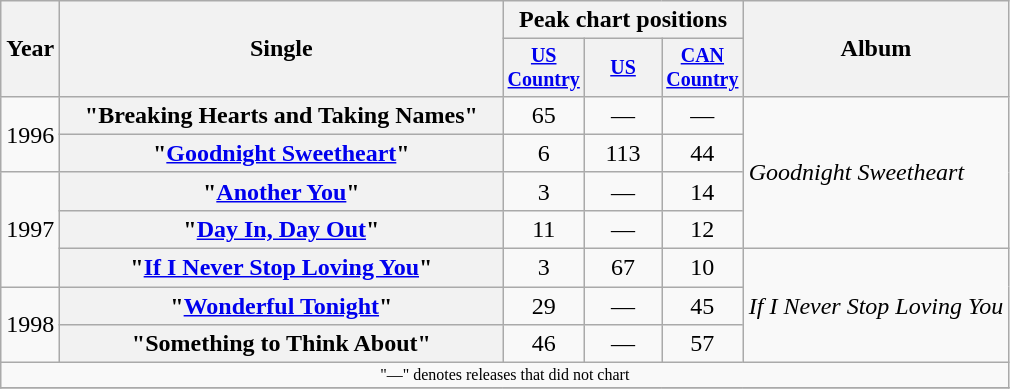<table class="wikitable plainrowheaders" style="text-align:center;">
<tr>
<th rowspan="2">Year</th>
<th rowspan="2" style="width:18em;">Single</th>
<th colspan="3">Peak chart positions</th>
<th rowspan="2">Album</th>
</tr>
<tr style="font-size:smaller;">
<th width="45"><a href='#'>US Country</a></th>
<th width="45"><a href='#'>US</a></th>
<th width="45"><a href='#'>CAN Country</a></th>
</tr>
<tr>
<td rowspan="2">1996</td>
<th scope="row">"Breaking Hearts and Taking Names"</th>
<td>65</td>
<td>—</td>
<td>—</td>
<td align="left" rowspan="4"><em>Goodnight Sweetheart</em></td>
</tr>
<tr>
<th scope="row">"<a href='#'>Goodnight Sweetheart</a>"</th>
<td>6</td>
<td>113</td>
<td>44</td>
</tr>
<tr>
<td rowspan="3">1997</td>
<th scope="row">"<a href='#'>Another You</a>"</th>
<td>3</td>
<td>—</td>
<td>14</td>
</tr>
<tr>
<th scope="row">"<a href='#'>Day In, Day Out</a>"</th>
<td>11</td>
<td>—</td>
<td>12</td>
</tr>
<tr>
<th scope="row">"<a href='#'>If I Never Stop Loving You</a>"</th>
<td>3</td>
<td>67</td>
<td>10</td>
<td align="left" rowspan="3"><em>If I Never Stop Loving You</em></td>
</tr>
<tr>
<td rowspan="2">1998</td>
<th scope="row">"<a href='#'>Wonderful Tonight</a>"</th>
<td>29</td>
<td>—</td>
<td>45</td>
</tr>
<tr>
<th scope="row">"Something to Think About"</th>
<td>46</td>
<td>—</td>
<td>57</td>
</tr>
<tr>
<td colspan="6" style="font-size:8pt">"—" denotes releases that did not chart</td>
</tr>
<tr>
</tr>
</table>
